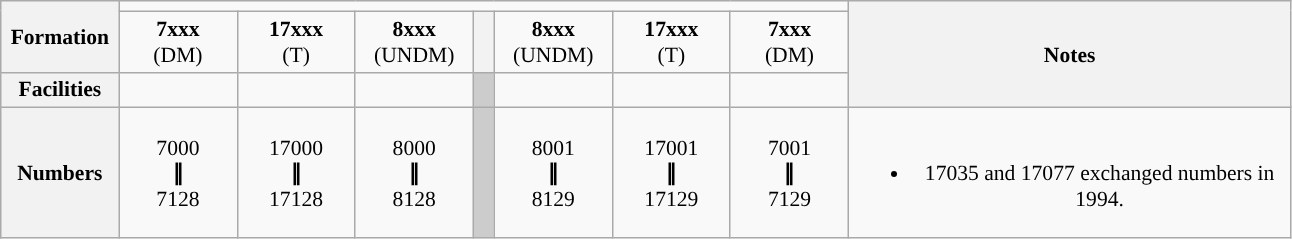<table class="wikitable" style="text-align:center; font-size:90%;">
<tr style="border-top:solid 4px #">
<th style="width:5em" rowspan="2">Formation</th>
<td colspan="7"></td>
<th style="width:20em" rowspan="3">Notes</th>
</tr>
<tr>
<td style="width:5em"><strong>7xxx</strong><br>(DM)</td>
<td style="width:5em"><strong>17xxx</strong><br>(T)</td>
<td style="width:5em"><strong>8xxx</strong><br>(UNDM)</td>
<th style="width:0.5em" style="background-color:#ccc;"></th>
<td style="width:5em"><strong>8xxx</strong><br>(UNDM)</td>
<td style="width:5em"><strong>17xxx</strong><br>(T)</td>
<td style="width:5em"><strong>7xxx</strong><br>(DM)</td>
</tr>
<tr>
<th>Facilities</th>
<td style="width:5em"></td>
<td style="width:5em"></td>
<td style="width:5em"></td>
<th style="background-color:#ccc;"></th>
<td style="width:5em"></td>
<td style="width:5em"></td>
<td style="width:5em"></td>
</tr>
<tr style="border-top:solid 4px #">
<th>Numbers</th>
<td>7000<br><strong>∥</strong><br>7128</td>
<td>17000<br><strong>∥</strong><br>17128</td>
<td>8000<br><strong>∥</strong><br>8128</td>
<th style="background-color:#ccc;"></th>
<td>8001<br><strong>∥</strong><br>8129</td>
<td>17001<br><strong>∥</strong><br>17129</td>
<td>7001<br><strong>∥</strong><br>7129</td>
<td><br><ul><li>17035 and 17077 exchanged numbers in 1994.</li></ul></td>
</tr>
</table>
